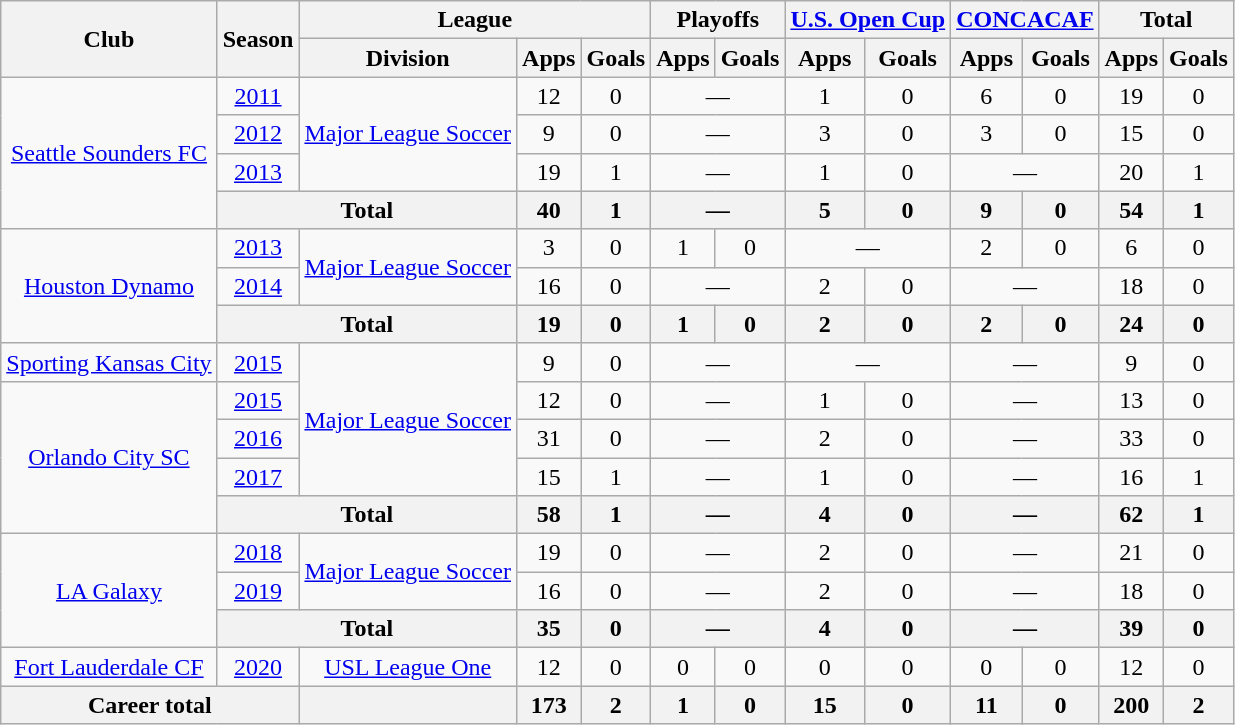<table class="wikitable" style="text-align:center">
<tr>
<th rowspan="2">Club</th>
<th rowspan="2">Season</th>
<th colspan="3">League</th>
<th colspan="2">Playoffs</th>
<th colspan="2"><a href='#'>U.S. Open Cup</a></th>
<th colspan="2"><a href='#'>CONCACAF</a></th>
<th colspan="2">Total</th>
</tr>
<tr>
<th>Division</th>
<th>Apps</th>
<th>Goals</th>
<th>Apps</th>
<th>Goals</th>
<th>Apps</th>
<th>Goals</th>
<th>Apps</th>
<th>Goals</th>
<th>Apps</th>
<th>Goals</th>
</tr>
<tr>
<td rowspan="4"><a href='#'>Seattle Sounders FC</a></td>
<td><a href='#'>2011</a></td>
<td rowspan="3"><a href='#'>Major League Soccer</a></td>
<td>12</td>
<td>0</td>
<td colspan="2">—</td>
<td>1</td>
<td>0</td>
<td>6</td>
<td>0</td>
<td>19</td>
<td>0</td>
</tr>
<tr>
<td><a href='#'>2012</a></td>
<td>9</td>
<td>0</td>
<td colspan="2">—</td>
<td>3</td>
<td>0</td>
<td>3</td>
<td>0</td>
<td>15</td>
<td>0</td>
</tr>
<tr>
<td><a href='#'>2013</a></td>
<td>19</td>
<td>1</td>
<td colspan="2">—</td>
<td>1</td>
<td>0</td>
<td colspan="2">—</td>
<td>20</td>
<td>1</td>
</tr>
<tr>
<th colspan="2">Total</th>
<th>40</th>
<th>1</th>
<th colspan="2">—</th>
<th>5</th>
<th>0</th>
<th>9</th>
<th>0</th>
<th>54</th>
<th>1</th>
</tr>
<tr>
<td rowspan="3"><a href='#'>Houston Dynamo</a></td>
<td><a href='#'>2013</a></td>
<td rowspan="2"><a href='#'>Major League Soccer</a></td>
<td>3</td>
<td>0</td>
<td>1</td>
<td>0</td>
<td colspan="2">—</td>
<td>2</td>
<td>0</td>
<td>6</td>
<td>0</td>
</tr>
<tr>
<td><a href='#'>2014</a></td>
<td>16</td>
<td>0</td>
<td colspan="2">—</td>
<td>2</td>
<td>0</td>
<td colspan="2">—</td>
<td>18</td>
<td>0</td>
</tr>
<tr>
<th colspan="2">Total</th>
<th>19</th>
<th>0</th>
<th>1</th>
<th>0</th>
<th>2</th>
<th>0</th>
<th>2</th>
<th>0</th>
<th>24</th>
<th>0</th>
</tr>
<tr>
<td rowspan="1"><a href='#'>Sporting Kansas City</a></td>
<td><a href='#'>2015</a></td>
<td rowspan="4"><a href='#'>Major League Soccer</a></td>
<td>9</td>
<td>0</td>
<td colspan="2">—</td>
<td colspan="2">—</td>
<td colspan="2">—</td>
<td>9</td>
<td>0</td>
</tr>
<tr>
<td rowspan="4"><a href='#'>Orlando City SC</a></td>
<td><a href='#'>2015</a></td>
<td>12</td>
<td>0</td>
<td colspan="2">—</td>
<td>1</td>
<td>0</td>
<td colspan="2">—</td>
<td>13</td>
<td>0</td>
</tr>
<tr>
<td><a href='#'>2016</a></td>
<td>31</td>
<td>0</td>
<td colspan="2">—</td>
<td>2</td>
<td>0</td>
<td colspan="2">—</td>
<td>33</td>
<td>0</td>
</tr>
<tr>
<td><a href='#'>2017</a></td>
<td>15</td>
<td>1</td>
<td colspan="2">—</td>
<td>1</td>
<td>0</td>
<td colspan="2">—</td>
<td>16</td>
<td>1</td>
</tr>
<tr>
<th colspan="2">Total</th>
<th>58</th>
<th>1</th>
<th colspan="2">—</th>
<th>4</th>
<th>0</th>
<th colspan="2">—</th>
<th>62</th>
<th>1</th>
</tr>
<tr>
<td rowspan="3"><a href='#'>LA Galaxy</a></td>
<td><a href='#'>2018</a></td>
<td rowspan="2"><a href='#'>Major League Soccer</a></td>
<td>19</td>
<td>0</td>
<td colspan="2">—</td>
<td>2</td>
<td>0</td>
<td colspan="2">—</td>
<td>21</td>
<td>0</td>
</tr>
<tr>
<td><a href='#'>2019</a></td>
<td>16</td>
<td>0</td>
<td colspan="2">—</td>
<td>2</td>
<td>0</td>
<td colspan="2">—</td>
<td>18</td>
<td>0</td>
</tr>
<tr>
<th colspan="2">Total</th>
<th>35</th>
<th>0</th>
<th colspan="2">—</th>
<th>4</th>
<th>0</th>
<th colspan="2">—</th>
<th>39</th>
<th>0</th>
</tr>
<tr>
<td><a href='#'>Fort Lauderdale CF</a></td>
<td><a href='#'>2020</a></td>
<td><a href='#'>USL League One</a></td>
<td>12</td>
<td>0</td>
<td>0</td>
<td>0</td>
<td>0</td>
<td>0</td>
<td>0</td>
<td>0</td>
<td>12</td>
<td>0</td>
</tr>
<tr>
<th colspan="2">Career total</th>
<th></th>
<th>173</th>
<th>2</th>
<th>1</th>
<th>0</th>
<th>15</th>
<th>0</th>
<th>11</th>
<th>0</th>
<th>200</th>
<th>2</th>
</tr>
</table>
